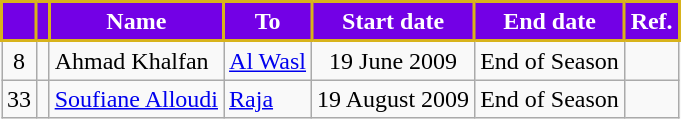<table class="wikitable">
<tr>
<th style="color:#FFFFFF; background: #7300E6; border:2px solid #D8B31B;"></th>
<th style="color:#FFFFFF; background: #7300E6; border:2px solid #D8B31B;"></th>
<th style="color:#FFFFFF; background: #7300E6; border:2px solid #D8B31B;">Name</th>
<th style="color:#FFFFFF; background: #7300E6; border:2px solid #D8B31B;">To</th>
<th style="color:#FFFFFF; background: #7300E6; border:2px solid #D8B31B;">Start date</th>
<th style="color:#FFFFFF; background: #7300E6; border:2px solid #D8B31B;">End date</th>
<th style="color:#FFFFFF; background: #7300E6; border:2px solid #D8B31B;">Ref.</th>
</tr>
<tr>
<td align=center>8</td>
<td align=center></td>
<td> Ahmad Khalfan</td>
<td> <a href='#'>Al Wasl</a></td>
<td align=center>19 June 2009</td>
<td>End of Season</td>
<td></td>
</tr>
<tr>
<td align=center>33</td>
<td align=center></td>
<td> <a href='#'>Soufiane Alloudi</a></td>
<td> <a href='#'>Raja</a></td>
<td align=center>19 August 2009</td>
<td>End of Season</td>
<td></td>
</tr>
</table>
